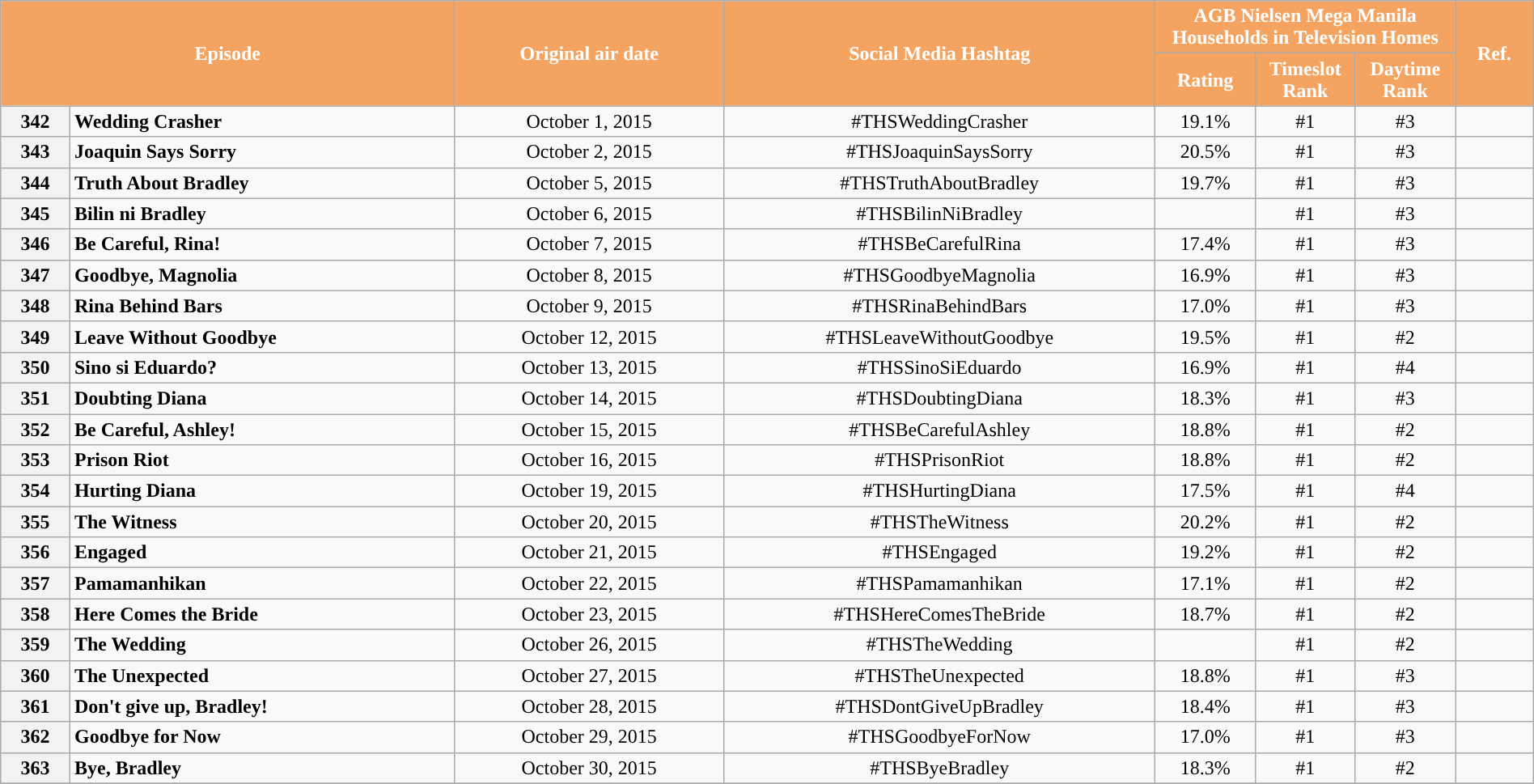<table class="wikitable" style="text-align:center; font-size:100%; line-height:18px;"  width="100%">
<tr>
<th colspan="2" rowspan="2" style="background-color:#F4A460; color:#ffffff;">Episode</th>
<th style="background:#F4A460; color:white" rowspan="2">Original air date</th>
<th style="background:#F4A460; color:white" rowspan="2">Social Media Hashtag</th>
<th style="background-color:#F4A460; color:#ffffff;" colspan="3">AGB Nielsen Mega Manila Households in Television Homes</th>
<th rowspan="2" style="background:#F4A460; color:white">Ref.</th>
</tr>
<tr style="text-align: center style=">
<th style="background-color:#F4A460; width:75px; color:#ffffff;">Rating</th>
<th style="background-color:#F4A460; width:75px; color:#ffffff;">Timeslot Rank</th>
<th style="background-color:#F4A460; width:75px; color:#ffffff;">Daytime Rank</th>
</tr>
<tr>
<th>342</th>
<td style="text-align: left;"><strong>Wedding Crasher</strong></td>
<td>October 1, 2015</td>
<td>#THSWeddingCrasher</td>
<td>19.1%</td>
<td>#1</td>
<td>#3</td>
<td></td>
</tr>
<tr>
<th>343</th>
<td style="text-align: left;"><strong>Joaquin Says Sorry</strong></td>
<td>October 2, 2015</td>
<td>#THSJoaquinSaysSorry</td>
<td>20.5%</td>
<td>#1</td>
<td>#3</td>
<td></td>
</tr>
<tr>
<th>344</th>
<td style="text-align: left;"><strong>Truth About Bradley</strong></td>
<td>October 5, 2015</td>
<td>#THSTruthAboutBradley</td>
<td>19.7%</td>
<td>#1</td>
<td>#3</td>
<td></td>
</tr>
<tr>
<th>345</th>
<td style="text-align: left;"><strong>Bilin ni Bradley</strong></td>
<td>October 6, 2015</td>
<td>#THSBilinNiBradley</td>
<td></td>
<td>#1</td>
<td>#3</td>
<td></td>
</tr>
<tr>
<th>346</th>
<td style="text-align: left;"><strong>Be Careful, Rina!</strong></td>
<td>October 7, 2015</td>
<td>#THSBeCarefulRina</td>
<td>17.4%</td>
<td>#1</td>
<td>#3</td>
<td></td>
</tr>
<tr>
<th>347</th>
<td style="text-align: left;"><strong>Goodbye, Magnolia</strong></td>
<td>October 8, 2015</td>
<td>#THSGoodbyeMagnolia</td>
<td>16.9%</td>
<td>#1</td>
<td>#3</td>
<td></td>
</tr>
<tr>
<th>348</th>
<td style="text-align: left;"><strong>Rina Behind Bars</strong></td>
<td>October 9, 2015</td>
<td>#THSRinaBehindBars</td>
<td>17.0%</td>
<td>#1</td>
<td>#3</td>
<td></td>
</tr>
<tr>
<th>349</th>
<td style="text-align: left;"><strong>Leave Without Goodbye</strong></td>
<td>October 12, 2015</td>
<td>#THSLeaveWithoutGoodbye</td>
<td>19.5%</td>
<td>#1</td>
<td>#2</td>
<td></td>
</tr>
<tr>
<th>350</th>
<td style="text-align: left;"><strong>Sino si Eduardo?</strong></td>
<td>October 13, 2015</td>
<td>#THSSinoSiEduardo</td>
<td>16.9%</td>
<td>#1</td>
<td>#4</td>
<td></td>
</tr>
<tr>
<th>351</th>
<td style="text-align: left;"><strong>Doubting Diana</strong></td>
<td>October 14, 2015</td>
<td>#THSDoubtingDiana</td>
<td>18.3%</td>
<td>#1</td>
<td>#3</td>
<td></td>
</tr>
<tr>
<th>352</th>
<td style="text-align: left;"><strong>Be Careful, Ashley!</strong></td>
<td>October 15, 2015</td>
<td>#THSBeCarefulAshley</td>
<td>18.8%</td>
<td>#1</td>
<td>#2</td>
<td></td>
</tr>
<tr>
<th>353</th>
<td style="text-align: left;"><strong>Prison Riot</strong></td>
<td>October 16, 2015</td>
<td>#THSPrisonRiot</td>
<td>18.8%</td>
<td>#1</td>
<td>#2</td>
<td></td>
</tr>
<tr>
<th>354</th>
<td style="text-align: left;"><strong>Hurting Diana</strong></td>
<td>October 19, 2015</td>
<td>#THSHurtingDiana</td>
<td>17.5%</td>
<td>#1</td>
<td>#4</td>
<td></td>
</tr>
<tr>
<th>355</th>
<td style="text-align: left;"><strong>The Witness</strong></td>
<td>October 20, 2015</td>
<td>#THSTheWitness</td>
<td>20.2%</td>
<td>#1</td>
<td>#2</td>
<td></td>
</tr>
<tr>
<th>356</th>
<td style="text-align: left;"><strong>Engaged</strong></td>
<td>October 21, 2015</td>
<td>#THSEngaged</td>
<td>19.2%</td>
<td>#1</td>
<td>#2</td>
<td></td>
</tr>
<tr>
<th>357</th>
<td style="text-align: left;"><strong>Pamamanhikan</strong></td>
<td>October 22, 2015</td>
<td>#THSPamamanhikan</td>
<td>17.1%</td>
<td>#1</td>
<td>#2</td>
<td></td>
</tr>
<tr>
<th>358</th>
<td style="text-align: left;"><strong>Here Comes the Bride</strong></td>
<td>October 23, 2015</td>
<td>#THSHereComesTheBride</td>
<td>18.7%</td>
<td>#1</td>
<td>#2</td>
<td></td>
</tr>
<tr>
<th>359</th>
<td style="text-align: left;"><strong>The Wedding</strong></td>
<td>October 26, 2015</td>
<td>#THSTheWedding</td>
<td></td>
<td>#1</td>
<td>#2</td>
<td></td>
</tr>
<tr>
<th>360</th>
<td style="text-align: left;"><strong>The Unexpected</strong></td>
<td>October 27, 2015</td>
<td>#THSTheUnexpected</td>
<td>18.8%</td>
<td>#1</td>
<td>#3</td>
<td></td>
</tr>
<tr>
<th>361</th>
<td style="text-align: left;"><strong>Don't give up, Bradley!</strong></td>
<td>October 28, 2015</td>
<td>#THSDontGiveUpBradley</td>
<td>18.4%</td>
<td>#1</td>
<td>#3</td>
<td></td>
</tr>
<tr>
<th>362</th>
<td style="text-align: left;"><strong>Goodbye for Now</strong></td>
<td>October 29, 2015</td>
<td>#THSGoodbyeForNow</td>
<td>17.0%</td>
<td>#1</td>
<td>#3</td>
<td></td>
</tr>
<tr>
<th>363</th>
<td style="text-align: left;"><strong>Bye, Bradley</strong></td>
<td>October 30, 2015</td>
<td>#THSByeBradley</td>
<td>18.3%</td>
<td>#1</td>
<td>#2</td>
<td></td>
</tr>
<tr>
</tr>
</table>
